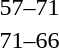<table style="text-align:center">
<tr>
<th width=200></th>
<th width=100></th>
<th width=200></th>
</tr>
<tr>
<td align=right></td>
<td align=center>57–71</td>
<td align=left><strong></strong></td>
</tr>
<tr>
<td align=right><strong></strong></td>
<td align=center>71–66</td>
<td align=left></td>
</tr>
</table>
